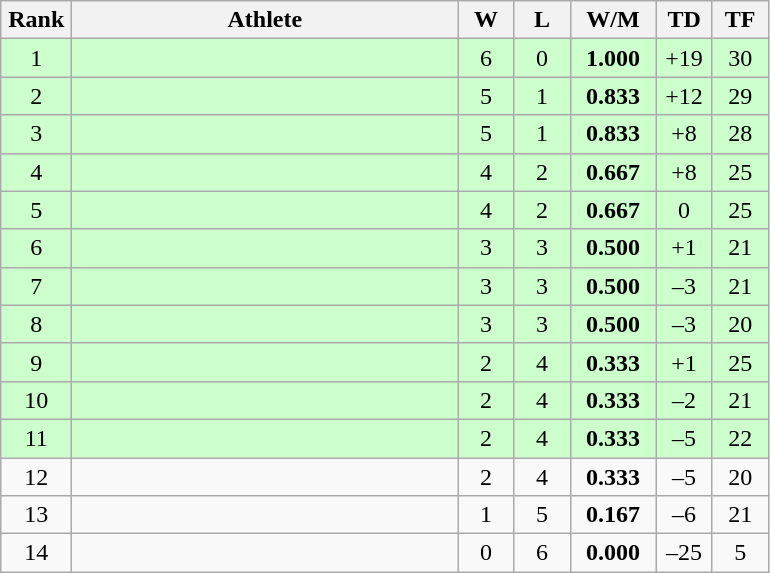<table class=wikitable style="text-align:center">
<tr>
<th width=40>Rank</th>
<th width=250>Athlete</th>
<th width=30>W</th>
<th width=30>L</th>
<th width=50>W/M</th>
<th width=30>TD</th>
<th width=30>TF</th>
</tr>
<tr bgcolor="ccffcc">
<td>1</td>
<td align=left></td>
<td>6</td>
<td>0</td>
<td><strong>1.000</strong></td>
<td>+19</td>
<td>30</td>
</tr>
<tr bgcolor="ccffcc">
<td>2</td>
<td align=left></td>
<td>5</td>
<td>1</td>
<td><strong>0.833</strong></td>
<td>+12</td>
<td>29</td>
</tr>
<tr bgcolor="ccffcc">
<td>3</td>
<td align=left></td>
<td>5</td>
<td>1</td>
<td><strong>0.833</strong></td>
<td>+8</td>
<td>28</td>
</tr>
<tr bgcolor="ccffcc">
<td>4</td>
<td align=left></td>
<td>4</td>
<td>2</td>
<td><strong>0.667</strong></td>
<td>+8</td>
<td>25</td>
</tr>
<tr bgcolor="ccffcc">
<td>5</td>
<td align=left></td>
<td>4</td>
<td>2</td>
<td><strong>0.667</strong></td>
<td>0</td>
<td>25</td>
</tr>
<tr bgcolor="ccffcc">
<td>6</td>
<td align=left></td>
<td>3</td>
<td>3</td>
<td><strong>0.500</strong></td>
<td>+1</td>
<td>21</td>
</tr>
<tr bgcolor="ccffcc">
<td>7</td>
<td align=left></td>
<td>3</td>
<td>3</td>
<td><strong>0.500</strong></td>
<td>–3</td>
<td>21</td>
</tr>
<tr bgcolor="ccffcc">
<td>8</td>
<td align=left></td>
<td>3</td>
<td>3</td>
<td><strong>0.500</strong></td>
<td>–3</td>
<td>20</td>
</tr>
<tr bgcolor="ccffcc">
<td>9</td>
<td align=left></td>
<td>2</td>
<td>4</td>
<td><strong>0.333</strong></td>
<td>+1</td>
<td>25</td>
</tr>
<tr bgcolor="ccffcc">
<td>10</td>
<td align=left></td>
<td>2</td>
<td>4</td>
<td><strong>0.333</strong></td>
<td>–2</td>
<td>21</td>
</tr>
<tr bgcolor="ccffcc">
<td>11</td>
<td align=left></td>
<td>2</td>
<td>4</td>
<td><strong>0.333</strong></td>
<td>–5</td>
<td>22</td>
</tr>
<tr>
<td>12</td>
<td align=left></td>
<td>2</td>
<td>4</td>
<td><strong>0.333</strong></td>
<td>–5</td>
<td>20</td>
</tr>
<tr>
<td>13</td>
<td align=left></td>
<td>1</td>
<td>5</td>
<td><strong>0.167</strong></td>
<td>–6</td>
<td>21</td>
</tr>
<tr>
<td>14</td>
<td align=left></td>
<td>0</td>
<td>6</td>
<td><strong>0.000</strong></td>
<td>–25</td>
<td>5</td>
</tr>
</table>
